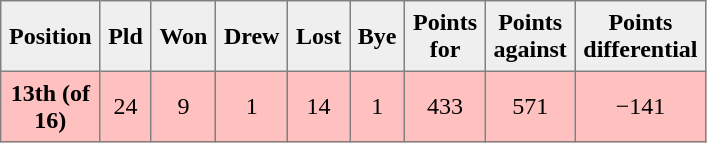<table style=border-collapse:collapse border=1 cellspacing=0 cellpadding=5>
<tr style="text-align:center; background:#efefef;">
<th width=20>Position</th>
<th width=20>Pld</th>
<th width=20>Won</th>
<th width=20>Drew</th>
<th width=20>Lost</th>
<th width=20>Bye</th>
<th width=20>Points for</th>
<th width=20>Points against</th>
<th width=25>Points differential</th>
</tr>
<tr style="text-align:center; background:#ffc0c0;">
<td><strong>13th (of 16)</strong></td>
<td>24</td>
<td>9</td>
<td>1</td>
<td>14</td>
<td>1</td>
<td>433</td>
<td>571</td>
<td>−141</td>
</tr>
</table>
